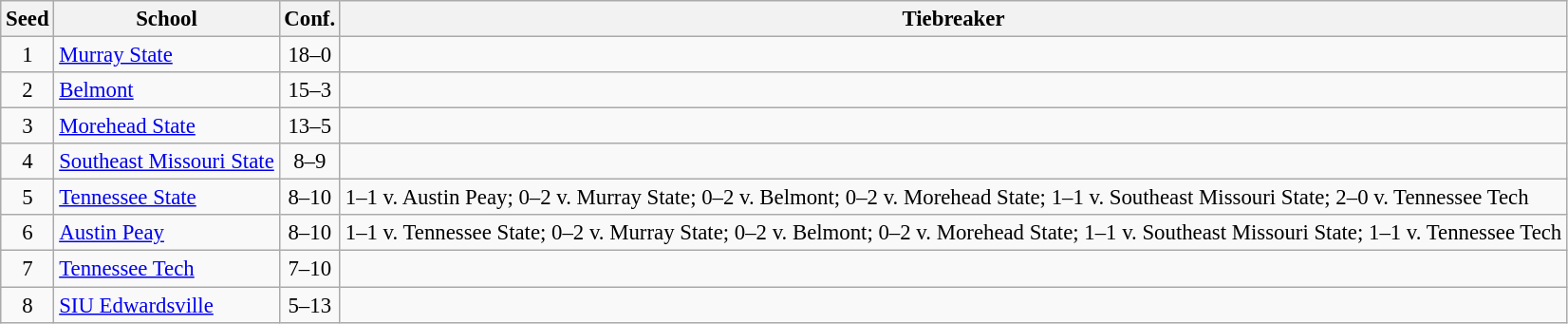<table class="wikitable" style="font-size:95%; text-align:center">
<tr>
<th>Seed</th>
<th>School</th>
<th>Conf.</th>
<th>Tiebreaker</th>
</tr>
<tr>
<td>1</td>
<td align="left"><a href='#'>Murray State</a></td>
<td>18–0</td>
<td align="left"></td>
</tr>
<tr>
<td>2</td>
<td align="left"><a href='#'>Belmont</a></td>
<td>15–3</td>
<td align="left"></td>
</tr>
<tr>
<td>3</td>
<td align="left"><a href='#'>Morehead State</a></td>
<td>13–5</td>
</tr>
<tr>
<td>4</td>
<td align="left"><a href='#'>Southeast Missouri State</a></td>
<td>8–9</td>
<td align="left"></td>
</tr>
<tr>
<td>5</td>
<td align="left"><a href='#'>Tennessee State</a></td>
<td>8–10</td>
<td align="left">1–1 v. Austin Peay; 0–2 v. Murray State; 0–2 v. Belmont; 0–2 v. Morehead State; 1–1 v. Southeast Missouri State; 2–0 v. Tennessee Tech</td>
</tr>
<tr>
<td>6</td>
<td align="left"><a href='#'>Austin Peay</a></td>
<td>8–10</td>
<td align="left">1–1 v. Tennessee State; 0–2 v. Murray State; 0–2 v. Belmont; 0–2 v. Morehead State; 1–1 v. Southeast Missouri State; 1–1 v. Tennessee Tech</td>
</tr>
<tr>
<td>7</td>
<td align="left"><a href='#'>Tennessee Tech</a></td>
<td>7–10</td>
<td align="left"></td>
</tr>
<tr>
<td>8</td>
<td align="left"><a href='#'>SIU Edwardsville</a></td>
<td>5–13</td>
<td align="left"></td>
</tr>
</table>
